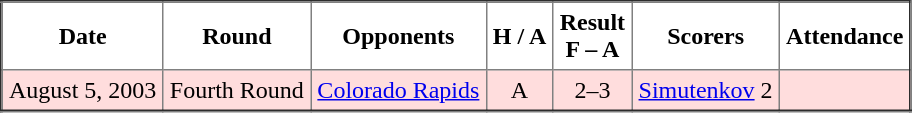<table border="2" cellpadding="4" style="border-collapse:collapse; text-align:center;">
<tr>
<th><strong>Date</strong></th>
<th><strong>Round</strong></th>
<th><strong>Opponents</strong></th>
<th><strong>H / A</strong></th>
<th><strong>Result<br>F – A</strong></th>
<th><strong>Scorers</strong></th>
<th><strong>Attendance</strong></th>
</tr>
<tr bgcolor="#ffdddd">
<td>August 5, 2003</td>
<td>Fourth Round</td>
<td><a href='#'>Colorado Rapids</a></td>
<td>A</td>
<td>2–3</td>
<td><a href='#'>Simutenkov</a> 2</td>
<td></td>
</tr>
</table>
